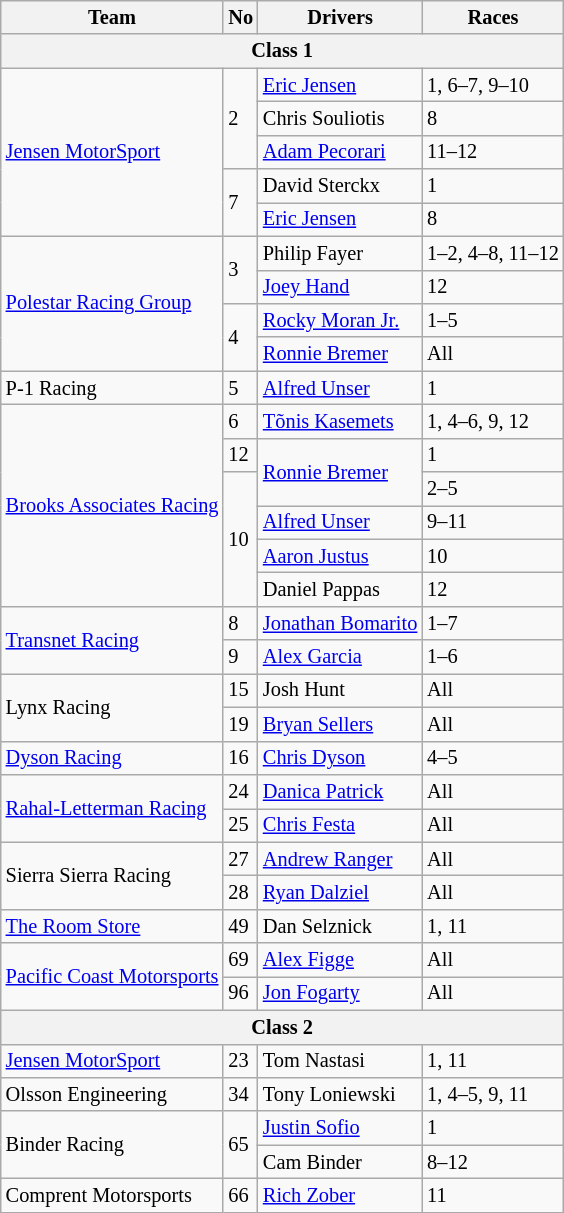<table class="wikitable" style="font-size: 85%;">
<tr>
<th>Team</th>
<th>No</th>
<th>Drivers</th>
<th>Races</th>
</tr>
<tr>
<th colspan="4">Class 1</th>
</tr>
<tr>
<td rowspan="5"><a href='#'>Jensen MotorSport</a></td>
<td rowspan="3">2</td>
<td> <a href='#'>Eric Jensen</a></td>
<td>1, 6–7, 9–10</td>
</tr>
<tr>
<td> Chris Souliotis</td>
<td>8</td>
</tr>
<tr>
<td> <a href='#'>Adam Pecorari</a></td>
<td>11–12</td>
</tr>
<tr>
<td rowspan="2">7</td>
<td> David Sterckx</td>
<td>1</td>
</tr>
<tr>
<td> <a href='#'>Eric Jensen</a></td>
<td>8</td>
</tr>
<tr>
<td rowspan="4"><a href='#'>Polestar Racing Group</a></td>
<td rowspan="2">3</td>
<td> Philip Fayer</td>
<td>1–2, 4–8, 11–12</td>
</tr>
<tr>
<td> <a href='#'>Joey Hand</a></td>
<td>12</td>
</tr>
<tr>
<td rowspan="2">4</td>
<td> <a href='#'>Rocky Moran Jr.</a></td>
<td>1–5</td>
</tr>
<tr>
<td> <a href='#'>Ronnie Bremer</a></td>
<td>All</td>
</tr>
<tr>
<td>P-1 Racing</td>
<td>5</td>
<td> <a href='#'>Alfred Unser</a></td>
<td>1</td>
</tr>
<tr>
<td rowspan="6"><a href='#'>Brooks Associates Racing</a></td>
<td>6</td>
<td> <a href='#'>Tõnis Kasemets</a></td>
<td>1, 4–6, 9, 12</td>
</tr>
<tr>
<td>12</td>
<td rowspan="2"> <a href='#'>Ronnie Bremer</a></td>
<td>1</td>
</tr>
<tr>
<td rowspan="4">10</td>
<td>2–5</td>
</tr>
<tr>
<td> <a href='#'>Alfred Unser</a></td>
<td>9–11</td>
</tr>
<tr>
<td> <a href='#'>Aaron Justus</a></td>
<td>10</td>
</tr>
<tr>
<td> Daniel Pappas</td>
<td>12</td>
</tr>
<tr>
<td rowspan="2"><a href='#'>Transnet Racing</a></td>
<td>8</td>
<td> <a href='#'>Jonathan Bomarito</a></td>
<td>1–7</td>
</tr>
<tr>
<td>9</td>
<td> <a href='#'>Alex Garcia</a></td>
<td>1–6</td>
</tr>
<tr>
<td rowspan="2">Lynx Racing</td>
<td>15</td>
<td> Josh Hunt</td>
<td>All</td>
</tr>
<tr>
<td>19</td>
<td> <a href='#'>Bryan Sellers</a></td>
<td>All</td>
</tr>
<tr>
<td><a href='#'>Dyson Racing</a></td>
<td>16</td>
<td> <a href='#'>Chris Dyson</a></td>
<td>4–5</td>
</tr>
<tr>
<td rowspan="2"><a href='#'>Rahal-Letterman Racing</a></td>
<td>24</td>
<td> <a href='#'>Danica Patrick</a></td>
<td>All</td>
</tr>
<tr>
<td>25</td>
<td> <a href='#'>Chris Festa</a></td>
<td>All</td>
</tr>
<tr>
<td rowspan="2">Sierra Sierra Racing</td>
<td>27</td>
<td> <a href='#'>Andrew Ranger</a></td>
<td>All</td>
</tr>
<tr>
<td>28</td>
<td> <a href='#'>Ryan Dalziel</a></td>
<td>All</td>
</tr>
<tr>
<td><a href='#'>The Room Store</a></td>
<td>49</td>
<td> Dan Selznick</td>
<td>1, 11</td>
</tr>
<tr>
<td rowspan="2"><a href='#'>Pacific Coast Motorsports</a></td>
<td>69</td>
<td> <a href='#'>Alex Figge</a></td>
<td>All</td>
</tr>
<tr>
<td>96</td>
<td> <a href='#'>Jon Fogarty</a></td>
<td>All</td>
</tr>
<tr>
<th colspan="4">Class 2</th>
</tr>
<tr>
<td><a href='#'>Jensen MotorSport</a></td>
<td>23</td>
<td> Tom Nastasi</td>
<td>1, 11</td>
</tr>
<tr>
<td>Olsson Engineering</td>
<td>34</td>
<td> Tony Loniewski</td>
<td>1, 4–5, 9, 11</td>
</tr>
<tr>
<td rowspan="2">Binder Racing</td>
<td rowspan="2">65</td>
<td> <a href='#'>Justin Sofio</a></td>
<td>1</td>
</tr>
<tr>
<td> Cam Binder</td>
<td>8–12</td>
</tr>
<tr>
<td>Comprent Motorsports</td>
<td>66</td>
<td> <a href='#'>Rich Zober</a></td>
<td>11</td>
</tr>
</table>
